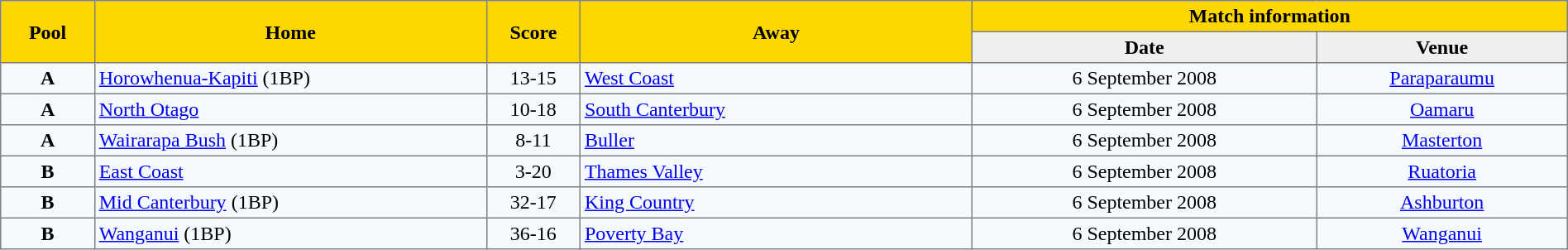<table border=1 style="border-collapse:collapse;text-align:center" cellpadding=3 cellspacing=0 width=100%>
<tr bgcolor=#FFD700>
<th rowspan=2 width=6%>Pool</th>
<th rowspan=2 width=25%>Home</th>
<th rowspan=2 width=6%>Score</th>
<th rowspan=2 width=25%>Away</th>
<th colspan=6>Match information</th>
</tr>
<tr bgcolor=#EFEFEF>
<th width=22%>Date</th>
<th width=22%>Venue</th>
</tr>
<tr bgcolor=#F5FAFF>
<td><strong>A</strong></td>
<td align=left><a href='#'>Horowhenua-Kapiti</a> (1BP)</td>
<td>13-15</td>
<td align=left><a href='#'>West Coast</a></td>
<td>6 September 2008</td>
<td><a href='#'>Paraparaumu</a></td>
</tr>
<tr bgcolor=#F5FAFF>
<td><strong>A</strong></td>
<td align=left><a href='#'>North Otago</a></td>
<td>10-18</td>
<td align=left><a href='#'>South Canterbury</a></td>
<td>6 September 2008</td>
<td><a href='#'>Oamaru</a></td>
</tr>
<tr bgcolor=#F5FAFF>
<td><strong>A</strong></td>
<td align=left><a href='#'>Wairarapa Bush</a> (1BP)</td>
<td>8-11</td>
<td align=left><a href='#'>Buller</a></td>
<td>6 September 2008</td>
<td><a href='#'>Masterton</a></td>
</tr>
<tr bgcolor=#F5FAFF>
<td><strong>B</strong></td>
<td align=left><a href='#'>East Coast</a></td>
<td>3-20</td>
<td align=left><a href='#'>Thames Valley</a></td>
<td>6 September 2008</td>
<td><a href='#'>Ruatoria</a></td>
</tr>
<tr bgcolor=#F5FAFF>
<td><strong>B</strong></td>
<td align=left><a href='#'>Mid Canterbury</a> (1BP)</td>
<td>32-17</td>
<td align=left><a href='#'>King Country</a></td>
<td>6 September 2008</td>
<td><a href='#'>Ashburton</a></td>
</tr>
<tr bgcolor=#F5FAFF>
<td><strong>B</strong></td>
<td align=left><a href='#'>Wanganui</a> (1BP)</td>
<td>36-16</td>
<td align=left><a href='#'>Poverty Bay</a></td>
<td>6 September 2008</td>
<td><a href='#'>Wanganui</a></td>
</tr>
</table>
